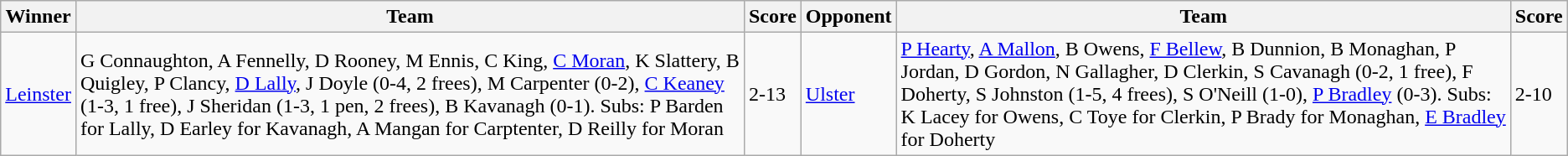<table class="wikitable">
<tr>
<th>Winner</th>
<th>Team</th>
<th>Score</th>
<th>Opponent</th>
<th>Team</th>
<th>Score</th>
</tr>
<tr>
<td><a href='#'>Leinster</a></td>
<td>G Connaughton, A Fennelly, D Rooney, M Ennis, C King, <a href='#'>C Moran</a>, K Slattery, B Quigley, P Clancy, <a href='#'>D Lally</a>, J Doyle (0-4, 2 frees), M Carpenter (0-2), <a href='#'>C Keaney</a> (1-3, 1 free), J Sheridan (1-3, 1 pen, 2 frees), B Kavanagh (0-1). Subs: P Barden for Lally, D Earley for Kavanagh, A Mangan for Carptenter, D Reilly for Moran</td>
<td>2-13</td>
<td><a href='#'>Ulster</a></td>
<td><a href='#'>P Hearty</a>, <a href='#'>A Mallon</a>, B Owens, <a href='#'>F Bellew</a>, B Dunnion, B Monaghan, P Jordan, D Gordon, N Gallagher, D Clerkin, S Cavanagh (0-2, 1 free), F Doherty, S Johnston (1-5, 4 frees), S O'Neill (1-0), <a href='#'>P Bradley</a> (0-3). Subs: K Lacey for Owens, C Toye for Clerkin, P Brady for Monaghan, <a href='#'>E Bradley</a> for Doherty</td>
<td>2-10</td>
</tr>
</table>
